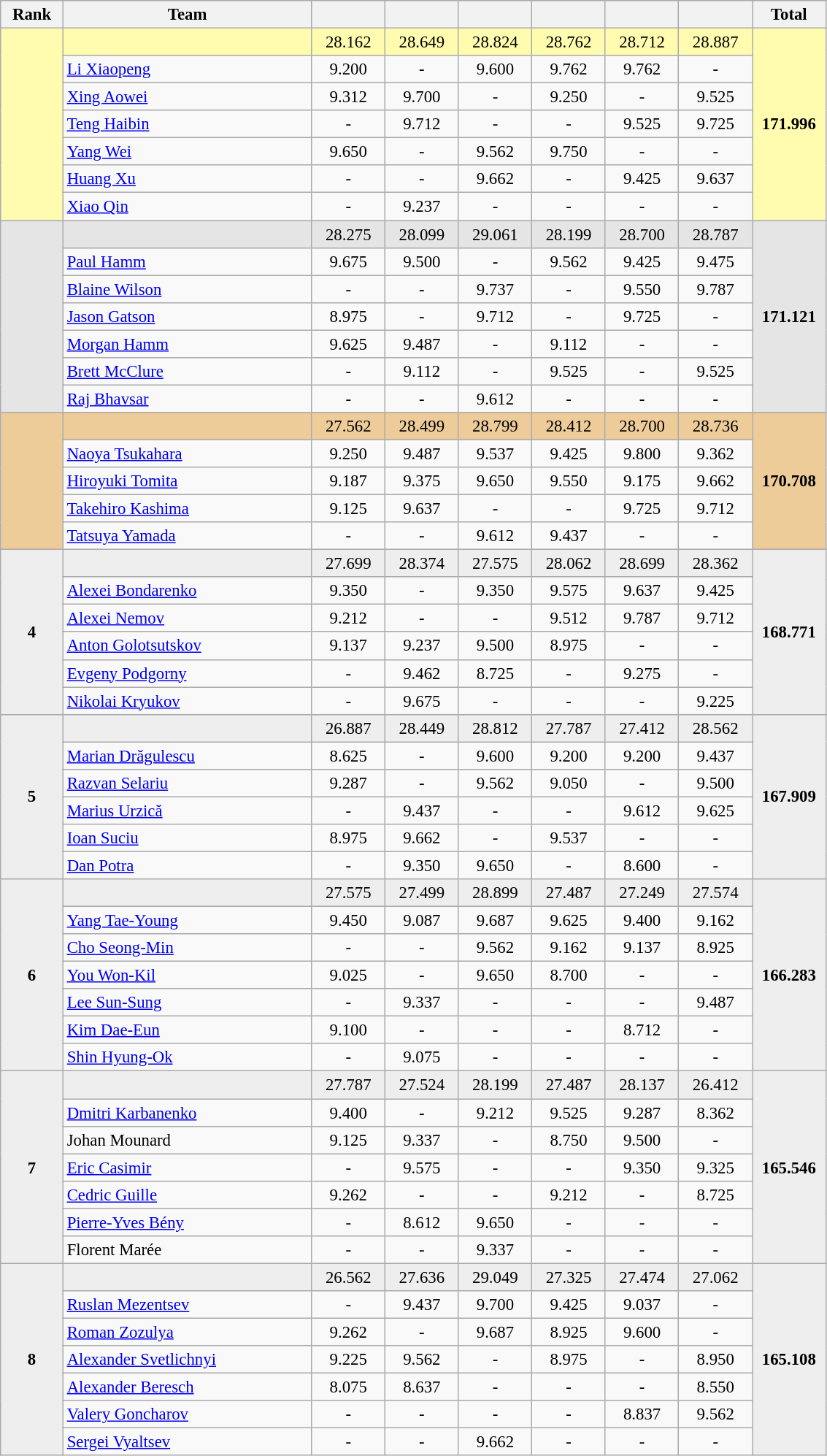<table class="wikitable" style="text-align:center; font-size:95%">
<tr>
<th style="width:50px;">Rank</th>
<th style="width:220px;">Team</th>
<th style="width:60px;"></th>
<th style="width:60px;"></th>
<th style="width:60px;"></th>
<th style="width:60px;"></th>
<th style="width:60px;"></th>
<th style="width:60px;"></th>
<th style="width:60px;">Total</th>
</tr>
<tr style="background:#fffcaf;">
<td rowspan=7></td>
<td style="text-align:left;"><strong></strong></td>
<td>28.162</td>
<td>28.649</td>
<td>28.824</td>
<td>28.762</td>
<td>28.712</td>
<td>28.887</td>
<td rowspan=7><strong>171.996</strong></td>
</tr>
<tr>
<td style="text-align:left;"><a href='#'>Li Xiaopeng</a></td>
<td>9.200</td>
<td>-</td>
<td>9.600</td>
<td>9.762</td>
<td>9.762</td>
<td>-</td>
</tr>
<tr>
<td style="text-align:left;"><a href='#'>Xing Aowei</a></td>
<td>9.312</td>
<td>9.700</td>
<td>-</td>
<td>9.250</td>
<td>-</td>
<td>9.525</td>
</tr>
<tr>
<td style="text-align:left;"><a href='#'>Teng Haibin</a></td>
<td>-</td>
<td>9.712</td>
<td>-</td>
<td>-</td>
<td>9.525</td>
<td>9.725</td>
</tr>
<tr>
<td style="text-align:left;"><a href='#'>Yang Wei</a></td>
<td>9.650</td>
<td>-</td>
<td>9.562</td>
<td>9.750</td>
<td>-</td>
<td>-</td>
</tr>
<tr>
<td style="text-align:left;"><a href='#'>Huang Xu</a></td>
<td>-</td>
<td>-</td>
<td>9.662</td>
<td>-</td>
<td>9.425</td>
<td>9.637</td>
</tr>
<tr>
<td style="text-align:left;"><a href='#'>Xiao Qin</a></td>
<td>-</td>
<td>9.237</td>
<td>-</td>
<td>-</td>
<td>-</td>
<td>-</td>
</tr>
<tr style="background:#e5e5e5;">
<td rowspan=7></td>
<td style="text-align:left;"><strong></strong></td>
<td>28.275</td>
<td>28.099</td>
<td>29.061</td>
<td>28.199</td>
<td>28.700</td>
<td>28.787</td>
<td rowspan=7><strong>171.121</strong></td>
</tr>
<tr>
<td style="text-align:left;"><a href='#'>Paul Hamm</a></td>
<td>9.675</td>
<td>9.500</td>
<td>-</td>
<td>9.562</td>
<td>9.425</td>
<td>9.475</td>
</tr>
<tr>
<td style="text-align:left;"><a href='#'>Blaine Wilson</a></td>
<td>-</td>
<td>-</td>
<td>9.737</td>
<td>-</td>
<td>9.550</td>
<td>9.787</td>
</tr>
<tr>
<td style="text-align:left;"><a href='#'>Jason Gatson</a></td>
<td>8.975</td>
<td>-</td>
<td>9.712</td>
<td>-</td>
<td>9.725</td>
<td>-</td>
</tr>
<tr>
<td style="text-align:left;"><a href='#'>Morgan Hamm</a></td>
<td>9.625</td>
<td>9.487</td>
<td>-</td>
<td>9.112</td>
<td>-</td>
<td>-</td>
</tr>
<tr>
<td style="text-align:left;"><a href='#'>Brett McClure</a></td>
<td>-</td>
<td>9.112</td>
<td>-</td>
<td>9.525</td>
<td>-</td>
<td>9.525</td>
</tr>
<tr>
<td style="text-align:left;"><a href='#'>Raj Bhavsar</a></td>
<td>-</td>
<td>-</td>
<td>9.612</td>
<td>-</td>
<td>-</td>
<td>-</td>
</tr>
<tr style="background:#ec9;">
<td rowspan=5></td>
<td style="text-align:left;"><strong></strong></td>
<td>27.562</td>
<td>28.499</td>
<td>28.799</td>
<td>28.412</td>
<td>28.700</td>
<td>28.736</td>
<td rowspan=5><strong>170.708</strong></td>
</tr>
<tr>
<td style="text-align:left;"><a href='#'>Naoya Tsukahara</a></td>
<td>9.250</td>
<td>9.487</td>
<td>9.537</td>
<td>9.425</td>
<td>9.800</td>
<td>9.362</td>
</tr>
<tr>
<td style="text-align:left;"><a href='#'>Hiroyuki Tomita</a></td>
<td>9.187</td>
<td>9.375</td>
<td>9.650</td>
<td>9.550</td>
<td>9.175</td>
<td>9.662</td>
</tr>
<tr>
<td style="text-align:left;"><a href='#'>Takehiro Kashima</a></td>
<td>9.125</td>
<td>9.637</td>
<td>-</td>
<td>-</td>
<td>9.725</td>
<td>9.712</td>
</tr>
<tr>
<td style="text-align:left;"><a href='#'>Tatsuya Yamada</a></td>
<td>-</td>
<td>-</td>
<td>9.612</td>
<td>9.437</td>
<td>-</td>
<td>-</td>
</tr>
<tr style="background:#eee;">
<td rowspan=6><strong>4</strong></td>
<td style="text-align:left;"><strong></strong></td>
<td>27.699</td>
<td>28.374</td>
<td>27.575</td>
<td>28.062</td>
<td>28.699</td>
<td>28.362</td>
<td rowspan=6><strong>168.771</strong></td>
</tr>
<tr>
<td style="text-align:left;"><a href='#'>Alexei Bondarenko</a></td>
<td>9.350</td>
<td>-</td>
<td>9.350</td>
<td>9.575</td>
<td>9.637</td>
<td>9.425</td>
</tr>
<tr>
<td style="text-align:left;"><a href='#'>Alexei Nemov</a></td>
<td>9.212</td>
<td>-</td>
<td>-</td>
<td>9.512</td>
<td>9.787</td>
<td>9.712</td>
</tr>
<tr>
<td style="text-align:left;"><a href='#'>Anton Golotsutskov</a></td>
<td>9.137</td>
<td>9.237</td>
<td>9.500</td>
<td>8.975</td>
<td>-</td>
<td>-</td>
</tr>
<tr>
<td style="text-align:left;"><a href='#'>Evgeny Podgorny</a></td>
<td>-</td>
<td>9.462</td>
<td>8.725</td>
<td>-</td>
<td>9.275</td>
<td>-</td>
</tr>
<tr>
<td style="text-align:left;"><a href='#'>Nikolai Kryukov</a></td>
<td>-</td>
<td>9.675</td>
<td>-</td>
<td>-</td>
<td>-</td>
<td>9.225</td>
</tr>
<tr style="background:#eee;">
<td rowspan=6><strong>5</strong></td>
<td style="text-align:left;"><strong></strong></td>
<td>26.887</td>
<td>28.449</td>
<td>28.812</td>
<td>27.787</td>
<td>27.412</td>
<td>28.562</td>
<td rowspan=6><strong>167.909</strong></td>
</tr>
<tr>
<td style="text-align:left;"><a href='#'>Marian Drăgulescu</a></td>
<td>8.625</td>
<td>-</td>
<td>9.600</td>
<td>9.200</td>
<td>9.200</td>
<td>9.437</td>
</tr>
<tr>
<td style="text-align:left;"><a href='#'>Razvan Selariu</a></td>
<td>9.287</td>
<td>-</td>
<td>9.562</td>
<td>9.050</td>
<td>-</td>
<td>9.500</td>
</tr>
<tr>
<td style="text-align:left;"><a href='#'>Marius Urzică</a></td>
<td>-</td>
<td>9.437</td>
<td>-</td>
<td>-</td>
<td>9.612</td>
<td>9.625</td>
</tr>
<tr>
<td style="text-align:left;"><a href='#'>Ioan Suciu</a></td>
<td>8.975</td>
<td>9.662</td>
<td>-</td>
<td>9.537</td>
<td>-</td>
<td>-</td>
</tr>
<tr>
<td style="text-align:left;"><a href='#'>Dan Potra</a></td>
<td>-</td>
<td>9.350</td>
<td>9.650</td>
<td>-</td>
<td>8.600</td>
<td>-</td>
</tr>
<tr style="background:#eee;">
<td rowspan=7><strong>6</strong></td>
<td style="text-align:left;"><strong></strong></td>
<td>27.575</td>
<td>27.499</td>
<td>28.899</td>
<td>27.487</td>
<td>27.249</td>
<td>27.574</td>
<td rowspan=7><strong>166.283</strong></td>
</tr>
<tr>
<td style="text-align:left;"><a href='#'>Yang Tae-Young</a></td>
<td>9.450</td>
<td>9.087</td>
<td>9.687</td>
<td>9.625</td>
<td>9.400</td>
<td>9.162</td>
</tr>
<tr>
<td style="text-align:left;"><a href='#'>Cho Seong-Min</a></td>
<td>-</td>
<td>-</td>
<td>9.562</td>
<td>9.162</td>
<td>9.137</td>
<td>8.925</td>
</tr>
<tr>
<td style="text-align:left;"><a href='#'>You Won-Kil</a></td>
<td>9.025</td>
<td>-</td>
<td>9.650</td>
<td>8.700</td>
<td>-</td>
<td>-</td>
</tr>
<tr>
<td style="text-align:left;"><a href='#'>Lee Sun-Sung</a></td>
<td>-</td>
<td>9.337</td>
<td>-</td>
<td>-</td>
<td>-</td>
<td>9.487</td>
</tr>
<tr>
<td style="text-align:left;"><a href='#'>Kim Dae-Eun</a></td>
<td>9.100</td>
<td>-</td>
<td>-</td>
<td>-</td>
<td>8.712</td>
<td>-</td>
</tr>
<tr>
<td style="text-align:left;"><a href='#'>Shin Hyung-Ok</a></td>
<td>-</td>
<td>9.075</td>
<td>-</td>
<td>-</td>
<td>-</td>
<td>-</td>
</tr>
<tr style="background:#eee;">
<td rowspan=7><strong>7</strong></td>
<td style="text-align:left;"><strong></strong></td>
<td>27.787</td>
<td>27.524</td>
<td>28.199</td>
<td>27.487</td>
<td>28.137</td>
<td>26.412</td>
<td rowspan=7><strong>165.546</strong></td>
</tr>
<tr>
<td style="text-align:left;"><a href='#'>Dmitri Karbanenko</a></td>
<td>9.400</td>
<td>-</td>
<td>9.212</td>
<td>9.525</td>
<td>9.287</td>
<td>8.362</td>
</tr>
<tr>
<td style="text-align:left;">Johan Mounard</td>
<td>9.125</td>
<td>9.337</td>
<td>-</td>
<td>8.750</td>
<td>9.500</td>
<td>-</td>
</tr>
<tr>
<td style="text-align:left;"><a href='#'>Eric Casimir</a></td>
<td>-</td>
<td>9.575</td>
<td>-</td>
<td>-</td>
<td>9.350</td>
<td>9.325</td>
</tr>
<tr>
<td style="text-align:left;"><a href='#'>Cedric Guille</a></td>
<td>9.262</td>
<td>-</td>
<td>-</td>
<td>9.212</td>
<td>-</td>
<td>8.725</td>
</tr>
<tr>
<td style="text-align:left;"><a href='#'>Pierre-Yves Bény</a></td>
<td>-</td>
<td>8.612</td>
<td>9.650</td>
<td>-</td>
<td>-</td>
<td>-</td>
</tr>
<tr>
<td style="text-align:left;">Florent Marée</td>
<td>-</td>
<td>-</td>
<td>9.337</td>
<td>-</td>
<td>-</td>
<td>-</td>
</tr>
<tr style="background:#eee;">
<td rowspan=7><strong>8</strong></td>
<td style="text-align:left;"><strong></strong></td>
<td>26.562</td>
<td>27.636</td>
<td>29.049</td>
<td>27.325</td>
<td>27.474</td>
<td>27.062</td>
<td rowspan=7><strong>165.108</strong></td>
</tr>
<tr>
<td style="text-align:left;"><a href='#'>Ruslan Mezentsev</a></td>
<td>-</td>
<td>9.437</td>
<td>9.700</td>
<td>9.425</td>
<td>9.037</td>
<td>-</td>
</tr>
<tr>
<td style="text-align:left;"><a href='#'>Roman Zozulya</a></td>
<td>9.262</td>
<td>-</td>
<td>9.687</td>
<td>8.925</td>
<td>9.600</td>
<td>-</td>
</tr>
<tr>
<td style="text-align:left;"><a href='#'>Alexander Svetlichnyi</a></td>
<td>9.225</td>
<td>9.562</td>
<td>-</td>
<td>8.975</td>
<td>-</td>
<td>8.950</td>
</tr>
<tr>
<td style="text-align:left;"><a href='#'>Alexander Beresch</a></td>
<td>8.075</td>
<td>8.637</td>
<td>-</td>
<td>-</td>
<td>-</td>
<td>8.550</td>
</tr>
<tr>
<td style="text-align:left;"><a href='#'>Valery Goncharov</a></td>
<td>-</td>
<td>-</td>
<td>-</td>
<td>-</td>
<td>8.837</td>
<td>9.562</td>
</tr>
<tr>
<td style="text-align:left;"><a href='#'>Sergei Vyaltsev</a></td>
<td>-</td>
<td>-</td>
<td>9.662</td>
<td>-</td>
<td>-</td>
<td>-</td>
</tr>
</table>
